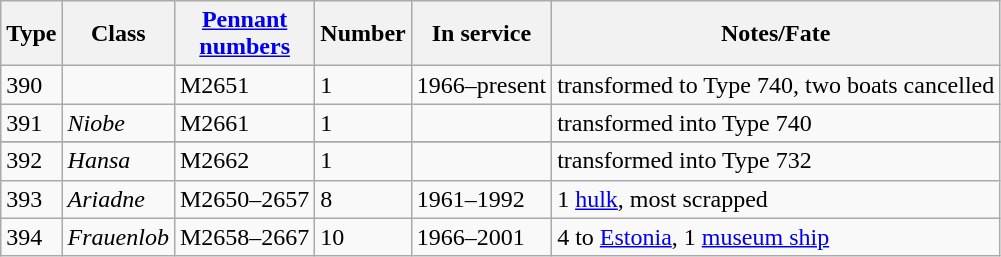<table class="wikitable">
<tr>
<th scope="col">Type</th>
<th scope="col">Class</th>
<th scope="col"><a href='#'>Pennant<br>numbers</a></th>
<th scope="col">Number</th>
<th scope="col">In service</th>
<th scope="col">Notes/Fate</th>
</tr>
<tr>
<td>390</td>
<td></td>
<td>M2651</td>
<td>1</td>
<td>1966–present</td>
<td>transformed to Type 740, two boats cancelled</td>
</tr>
<tr>
<td>391</td>
<td><em>Niobe</em></td>
<td>M2661</td>
<td>1</td>
<td></td>
<td>transformed into Type 740</td>
</tr>
<tr>
</tr>
<tr>
<td>392</td>
<td><em>Hansa</em></td>
<td>M2662</td>
<td>1</td>
<td></td>
<td>transformed into Type 732</td>
</tr>
<tr>
<td>393</td>
<td><em>Ariadne</em></td>
<td>M2650–2657</td>
<td>8</td>
<td>1961–1992</td>
<td>1 <a href='#'>hulk</a>, most scrapped</td>
</tr>
<tr>
<td>394</td>
<td><em>Frauenlob</em></td>
<td>M2658–2667</td>
<td>10</td>
<td>1966–2001</td>
<td>4 to <a href='#'>Estonia</a>, 1 <a href='#'>museum ship</a></td>
</tr>
</table>
